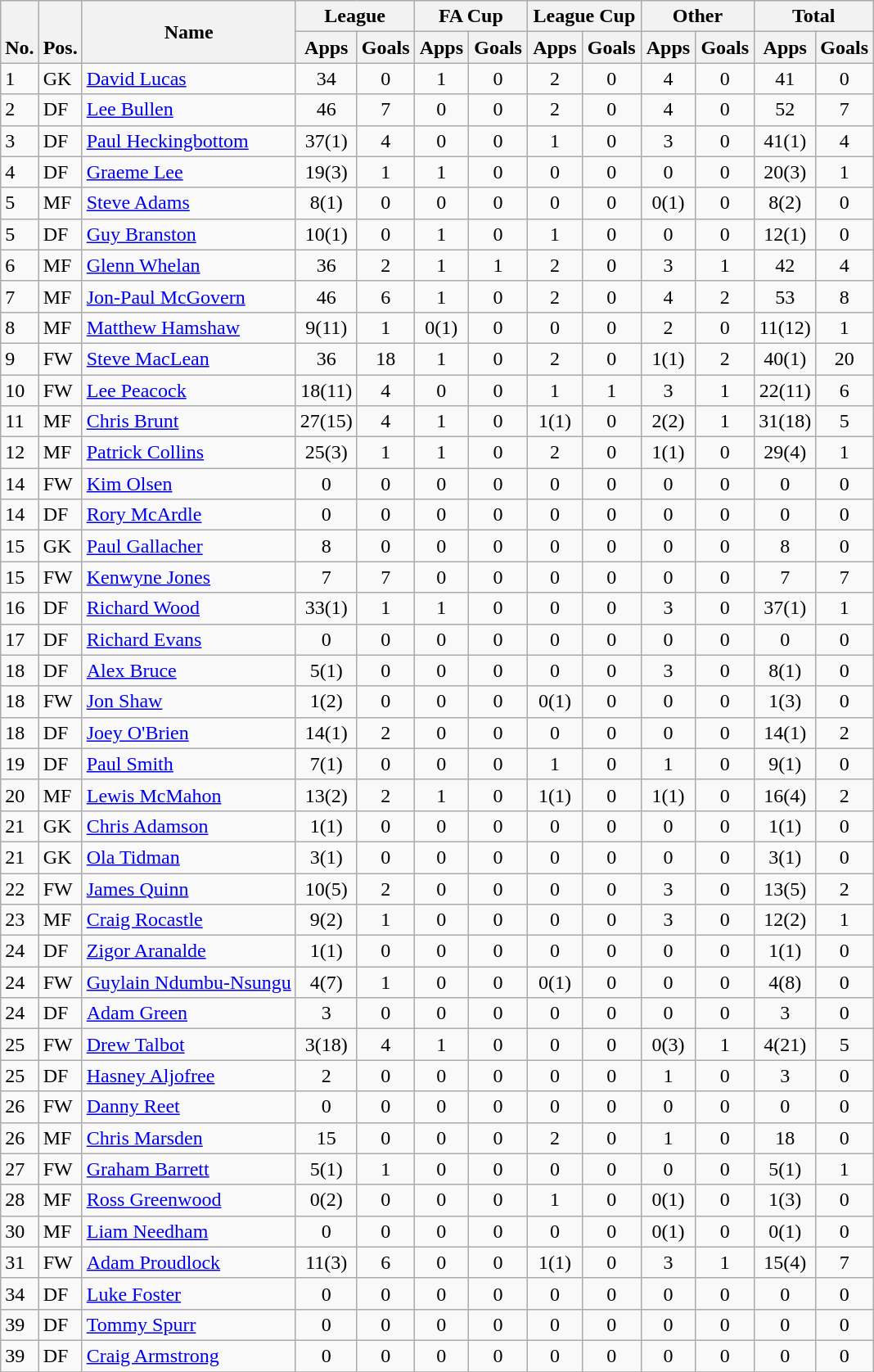<table class="wikitable sortable" style="text-align:center">
<tr>
<th rowspan="2" valign="bottom">No.</th>
<th rowspan="2" valign="bottom">Pos.</th>
<th rowspan="2">Name</th>
<th colspan="2" width="85">League</th>
<th colspan="2" width="85">FA Cup</th>
<th colspan="2" width="85">League Cup</th>
<th colspan="2" width="85">Other</th>
<th colspan="2" width="85">Total</th>
</tr>
<tr>
<th>Apps</th>
<th>Goals</th>
<th>Apps</th>
<th>Goals</th>
<th>Apps</th>
<th>Goals</th>
<th>Apps</th>
<th>Goals</th>
<th>Apps</th>
<th>Goals</th>
</tr>
<tr>
<td align="left">1</td>
<td align="left">GK</td>
<td align="left"> <a href='#'>David Lucas</a></td>
<td>34</td>
<td>0</td>
<td>1</td>
<td>0</td>
<td>2</td>
<td>0</td>
<td>4</td>
<td>0</td>
<td>41</td>
<td>0</td>
</tr>
<tr>
<td align="left">2</td>
<td align="left">DF</td>
<td align="left"> <a href='#'>Lee Bullen</a></td>
<td>46</td>
<td>7</td>
<td>0</td>
<td>0</td>
<td>2</td>
<td>0</td>
<td>4</td>
<td>0</td>
<td>52</td>
<td>7</td>
</tr>
<tr>
<td align="left">3</td>
<td align="left">DF</td>
<td align="left"> <a href='#'>Paul Heckingbottom</a></td>
<td>37(1)</td>
<td>4</td>
<td>0</td>
<td>0</td>
<td>1</td>
<td>0</td>
<td>3</td>
<td>0</td>
<td>41(1)</td>
<td>4</td>
</tr>
<tr>
<td align="left">4</td>
<td align="left">DF</td>
<td align="left"> <a href='#'>Graeme Lee</a></td>
<td>19(3)</td>
<td>1</td>
<td>1</td>
<td>0</td>
<td>0</td>
<td>0</td>
<td>0</td>
<td>0</td>
<td>20(3)</td>
<td>1</td>
</tr>
<tr>
<td align="left">5</td>
<td align="left">MF</td>
<td align="left"> <a href='#'>Steve Adams</a></td>
<td>8(1)</td>
<td>0</td>
<td>0</td>
<td>0</td>
<td>0</td>
<td>0</td>
<td>0(1)</td>
<td>0</td>
<td>8(2)</td>
<td>0</td>
</tr>
<tr>
<td align="left">5</td>
<td align="left">DF</td>
<td align="left"> <a href='#'>Guy Branston</a></td>
<td>10(1)</td>
<td>0</td>
<td>1</td>
<td>0</td>
<td>1</td>
<td>0</td>
<td>0</td>
<td>0</td>
<td>12(1)</td>
<td>0</td>
</tr>
<tr>
<td align="left">6</td>
<td align="left">MF</td>
<td align="left"> <a href='#'>Glenn Whelan</a></td>
<td>36</td>
<td>2</td>
<td>1</td>
<td>1</td>
<td>2</td>
<td>0</td>
<td>3</td>
<td>1</td>
<td>42</td>
<td>4</td>
</tr>
<tr>
<td align="left">7</td>
<td align="left">MF</td>
<td align="left"> <a href='#'>Jon-Paul McGovern</a></td>
<td>46</td>
<td>6</td>
<td>1</td>
<td>0</td>
<td>2</td>
<td>0</td>
<td>4</td>
<td>2</td>
<td>53</td>
<td>8</td>
</tr>
<tr>
<td align="left">8</td>
<td align="left">MF</td>
<td align="left"> <a href='#'>Matthew Hamshaw</a></td>
<td>9(11)</td>
<td>1</td>
<td>0(1)</td>
<td>0</td>
<td>0</td>
<td>0</td>
<td>2</td>
<td>0</td>
<td>11(12)</td>
<td>1</td>
</tr>
<tr>
<td align="left">9</td>
<td align="left">FW</td>
<td align="left"> <a href='#'>Steve MacLean</a></td>
<td>36</td>
<td>18</td>
<td>1</td>
<td>0</td>
<td>2</td>
<td>0</td>
<td>1(1)</td>
<td>2</td>
<td>40(1)</td>
<td>20</td>
</tr>
<tr>
<td align="left">10</td>
<td align="left">FW</td>
<td align="left"> <a href='#'>Lee Peacock</a></td>
<td>18(11)</td>
<td>4</td>
<td>0</td>
<td>0</td>
<td>1</td>
<td>1</td>
<td>3</td>
<td>1</td>
<td>22(11)</td>
<td>6</td>
</tr>
<tr>
<td align="left">11</td>
<td align="left">MF</td>
<td align="left"> <a href='#'>Chris Brunt</a></td>
<td>27(15)</td>
<td>4</td>
<td>1</td>
<td>0</td>
<td>1(1)</td>
<td>0</td>
<td>2(2)</td>
<td>1</td>
<td>31(18)</td>
<td>5</td>
</tr>
<tr>
<td align="left">12</td>
<td align="left">MF</td>
<td align="left"> <a href='#'>Patrick Collins</a></td>
<td>25(3)</td>
<td>1</td>
<td>1</td>
<td>0</td>
<td>2</td>
<td>0</td>
<td>1(1)</td>
<td>0</td>
<td>29(4)</td>
<td>1</td>
</tr>
<tr>
<td align="left">14</td>
<td align="left">FW</td>
<td align="left"> <a href='#'>Kim Olsen</a></td>
<td>0</td>
<td>0</td>
<td>0</td>
<td>0</td>
<td>0</td>
<td>0</td>
<td>0</td>
<td>0</td>
<td>0</td>
<td>0</td>
</tr>
<tr>
<td align="left">14</td>
<td align="left">DF</td>
<td align="left"> <a href='#'>Rory McArdle</a></td>
<td>0</td>
<td>0</td>
<td>0</td>
<td>0</td>
<td>0</td>
<td>0</td>
<td>0</td>
<td>0</td>
<td>0</td>
<td>0</td>
</tr>
<tr>
<td align="left">15</td>
<td align="left">GK</td>
<td align="left"> <a href='#'>Paul Gallacher</a></td>
<td>8</td>
<td>0</td>
<td>0</td>
<td>0</td>
<td>0</td>
<td>0</td>
<td>0</td>
<td>0</td>
<td>8</td>
<td>0</td>
</tr>
<tr>
<td align="left">15</td>
<td align="left">FW</td>
<td align="left"> <a href='#'>Kenwyne Jones</a></td>
<td>7</td>
<td>7</td>
<td>0</td>
<td>0</td>
<td>0</td>
<td>0</td>
<td>0</td>
<td>0</td>
<td>7</td>
<td>7</td>
</tr>
<tr>
<td align="left">16</td>
<td align="left">DF</td>
<td align="left"> <a href='#'>Richard Wood</a></td>
<td>33(1)</td>
<td>1</td>
<td>1</td>
<td>0</td>
<td>0</td>
<td>0</td>
<td>3</td>
<td>0</td>
<td>37(1)</td>
<td>1</td>
</tr>
<tr>
<td align="left">17</td>
<td align="left">DF</td>
<td align="left"> <a href='#'>Richard Evans</a></td>
<td>0</td>
<td>0</td>
<td>0</td>
<td>0</td>
<td>0</td>
<td>0</td>
<td>0</td>
<td>0</td>
<td>0</td>
<td>0</td>
</tr>
<tr>
<td align="left">18</td>
<td align="left">DF</td>
<td align="left"> <a href='#'>Alex Bruce</a></td>
<td>5(1)</td>
<td>0</td>
<td>0</td>
<td>0</td>
<td>0</td>
<td>0</td>
<td>3</td>
<td>0</td>
<td>8(1)</td>
<td>0</td>
</tr>
<tr>
<td align="left">18</td>
<td align="left">FW</td>
<td align="left"> <a href='#'>Jon Shaw</a></td>
<td>1(2)</td>
<td>0</td>
<td>0</td>
<td>0</td>
<td>0(1)</td>
<td>0</td>
<td>0</td>
<td>0</td>
<td>1(3)</td>
<td>0</td>
</tr>
<tr>
<td align="left">18</td>
<td align="left">DF</td>
<td align="left"> <a href='#'>Joey O'Brien</a></td>
<td>14(1)</td>
<td>2</td>
<td>0</td>
<td>0</td>
<td>0</td>
<td>0</td>
<td>0</td>
<td>0</td>
<td>14(1)</td>
<td>2</td>
</tr>
<tr>
<td align="left">19</td>
<td align="left">DF</td>
<td align="left"> <a href='#'>Paul Smith</a></td>
<td>7(1)</td>
<td>0</td>
<td>0</td>
<td>0</td>
<td>1</td>
<td>0</td>
<td>1</td>
<td>0</td>
<td>9(1)</td>
<td>0</td>
</tr>
<tr>
<td align="left">20</td>
<td align="left">MF</td>
<td align="left"> <a href='#'>Lewis McMahon</a></td>
<td>13(2)</td>
<td>2</td>
<td>1</td>
<td>0</td>
<td>1(1)</td>
<td>0</td>
<td>1(1)</td>
<td>0</td>
<td>16(4)</td>
<td>2</td>
</tr>
<tr>
<td align="left">21</td>
<td align="left">GK</td>
<td align="left"> <a href='#'>Chris Adamson</a></td>
<td>1(1)</td>
<td>0</td>
<td>0</td>
<td>0</td>
<td>0</td>
<td>0</td>
<td>0</td>
<td>0</td>
<td>1(1)</td>
<td>0</td>
</tr>
<tr>
<td align="left">21</td>
<td align="left">GK</td>
<td align="left"> <a href='#'>Ola Tidman</a></td>
<td>3(1)</td>
<td>0</td>
<td>0</td>
<td>0</td>
<td>0</td>
<td>0</td>
<td>0</td>
<td>0</td>
<td>3(1)</td>
<td>0</td>
</tr>
<tr>
<td align="left">22</td>
<td align="left">FW</td>
<td align="left"> <a href='#'>James Quinn</a></td>
<td>10(5)</td>
<td>2</td>
<td>0</td>
<td>0</td>
<td>0</td>
<td>0</td>
<td>3</td>
<td>0</td>
<td>13(5)</td>
<td>2</td>
</tr>
<tr>
<td align="left">23</td>
<td align="left">MF</td>
<td align="left"> <a href='#'>Craig Rocastle</a></td>
<td>9(2)</td>
<td>1</td>
<td>0</td>
<td>0</td>
<td>0</td>
<td>0</td>
<td>3</td>
<td>0</td>
<td>12(2)</td>
<td>1</td>
</tr>
<tr>
<td align="left">24</td>
<td align="left">DF</td>
<td align="left"> <a href='#'>Zigor Aranalde</a></td>
<td>1(1)</td>
<td>0</td>
<td>0</td>
<td>0</td>
<td>0</td>
<td>0</td>
<td>0</td>
<td>0</td>
<td>1(1)</td>
<td>0</td>
</tr>
<tr>
<td align="left">24</td>
<td align="left">FW</td>
<td align="left"> <a href='#'>Guylain Ndumbu-Nsungu</a></td>
<td>4(7)</td>
<td>1</td>
<td>0</td>
<td>0</td>
<td>0(1)</td>
<td>0</td>
<td>0</td>
<td>0</td>
<td>4(8)</td>
<td>0</td>
</tr>
<tr>
<td align="left">24</td>
<td align="left">DF</td>
<td align="left"> <a href='#'>Adam Green</a></td>
<td>3</td>
<td>0</td>
<td>0</td>
<td>0</td>
<td>0</td>
<td>0</td>
<td>0</td>
<td>0</td>
<td>3</td>
<td>0</td>
</tr>
<tr>
<td align="left">25</td>
<td align="left">FW</td>
<td align="left"> <a href='#'>Drew Talbot</a></td>
<td>3(18)</td>
<td>4</td>
<td>1</td>
<td>0</td>
<td>0</td>
<td>0</td>
<td>0(3)</td>
<td>1</td>
<td>4(21)</td>
<td>5</td>
</tr>
<tr>
<td align="left">25</td>
<td align="left">DF</td>
<td align="left"> <a href='#'>Hasney Aljofree</a></td>
<td>2</td>
<td>0</td>
<td>0</td>
<td>0</td>
<td>0</td>
<td>0</td>
<td>1</td>
<td>0</td>
<td>3</td>
<td>0</td>
</tr>
<tr>
<td align="left">26</td>
<td align="left">FW</td>
<td align="left"> <a href='#'>Danny Reet</a></td>
<td>0</td>
<td>0</td>
<td>0</td>
<td>0</td>
<td>0</td>
<td>0</td>
<td>0</td>
<td>0</td>
<td>0</td>
<td>0</td>
</tr>
<tr>
<td align="left">26</td>
<td align="left">MF</td>
<td align="left"> <a href='#'>Chris Marsden</a></td>
<td>15</td>
<td>0</td>
<td>0</td>
<td>0</td>
<td>2</td>
<td>0</td>
<td>1</td>
<td>0</td>
<td>18</td>
<td>0</td>
</tr>
<tr>
<td align="left">27</td>
<td align="left">FW</td>
<td align="left"> <a href='#'>Graham Barrett</a></td>
<td>5(1)</td>
<td>1</td>
<td>0</td>
<td>0</td>
<td>0</td>
<td>0</td>
<td>0</td>
<td>0</td>
<td>5(1)</td>
<td>1</td>
</tr>
<tr>
<td align="left">28</td>
<td align="left">MF</td>
<td align="left"> <a href='#'>Ross Greenwood</a></td>
<td>0(2)</td>
<td>0</td>
<td>0</td>
<td>0</td>
<td>1</td>
<td>0</td>
<td>0(1)</td>
<td>0</td>
<td>1(3)</td>
<td>0</td>
</tr>
<tr>
<td align="left">30</td>
<td align="left">MF</td>
<td align="left"> <a href='#'>Liam Needham</a></td>
<td>0</td>
<td>0</td>
<td>0</td>
<td>0</td>
<td>0</td>
<td>0</td>
<td>0(1)</td>
<td>0</td>
<td>0(1)</td>
<td>0</td>
</tr>
<tr>
<td align="left">31</td>
<td align="left">FW</td>
<td align="left"> <a href='#'>Adam Proudlock</a></td>
<td>11(3)</td>
<td>6</td>
<td>0</td>
<td>0</td>
<td>1(1)</td>
<td>0</td>
<td>3</td>
<td>1</td>
<td>15(4)</td>
<td>7</td>
</tr>
<tr>
<td align="left">34</td>
<td align="left">DF</td>
<td align="left"> <a href='#'>Luke Foster</a></td>
<td>0</td>
<td>0</td>
<td>0</td>
<td>0</td>
<td>0</td>
<td>0</td>
<td>0</td>
<td>0</td>
<td>0</td>
<td>0</td>
</tr>
<tr>
<td align="left">39</td>
<td align="left">DF</td>
<td align="left"> <a href='#'>Tommy Spurr</a></td>
<td>0</td>
<td>0</td>
<td>0</td>
<td>0</td>
<td>0</td>
<td>0</td>
<td>0</td>
<td>0</td>
<td>0</td>
<td>0</td>
</tr>
<tr>
<td align="left">39</td>
<td align="left">DF</td>
<td align="left"> <a href='#'>Craig Armstrong</a></td>
<td>0</td>
<td>0</td>
<td>0</td>
<td>0</td>
<td>0</td>
<td>0</td>
<td>0</td>
<td>0</td>
<td>0</td>
<td>0</td>
</tr>
<tr>
</tr>
</table>
